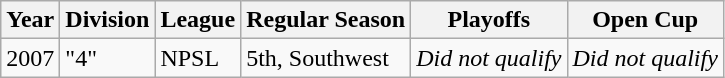<table class="wikitable">
<tr>
<th>Year</th>
<th>Division</th>
<th>League</th>
<th>Regular Season</th>
<th>Playoffs</th>
<th>Open Cup</th>
</tr>
<tr>
<td>2007</td>
<td>"4"</td>
<td>NPSL</td>
<td>5th, Southwest</td>
<td><em>Did not qualify</em></td>
<td><em>Did not qualify</em></td>
</tr>
</table>
